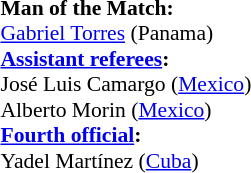<table style="width:100%; font-size:90%;">
<tr>
<td><br><strong>Man of the Match:</strong>
<br><a href='#'>Gabriel Torres</a> (Panama)<br><strong><a href='#'>Assistant referees</a>:</strong>
<br>José Luis Camargo (<a href='#'>Mexico</a>)
<br>Alberto Morin (<a href='#'>Mexico</a>)
<br><strong><a href='#'>Fourth official</a>:</strong>
<br>Yadel Martínez (<a href='#'>Cuba</a>)</td>
</tr>
</table>
